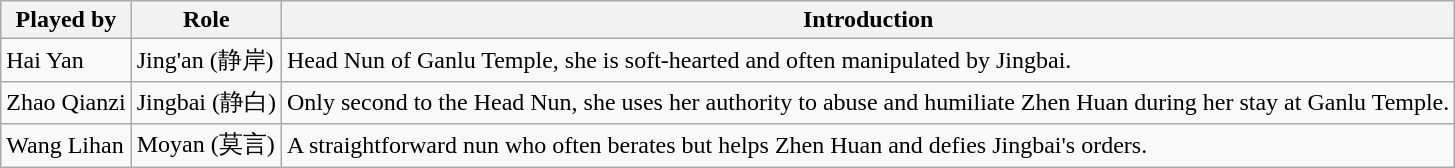<table class="wikitable">
<tr>
<th>Played by</th>
<th>Role</th>
<th>Introduction</th>
</tr>
<tr>
<td>Hai Yan</td>
<td>Jing'an (静岸)</td>
<td>Head Nun of Ganlu Temple, she is soft-hearted and often manipulated by Jingbai.</td>
</tr>
<tr>
<td>Zhao Qianzi</td>
<td>Jingbai (静白)</td>
<td>Only second to the Head Nun, she uses her authority to abuse and humiliate Zhen Huan during her stay at Ganlu Temple.</td>
</tr>
<tr>
<td>Wang Lihan</td>
<td>Moyan (莫言)</td>
<td>A straightforward nun who often berates but helps Zhen Huan and defies Jingbai's orders.</td>
</tr>
</table>
